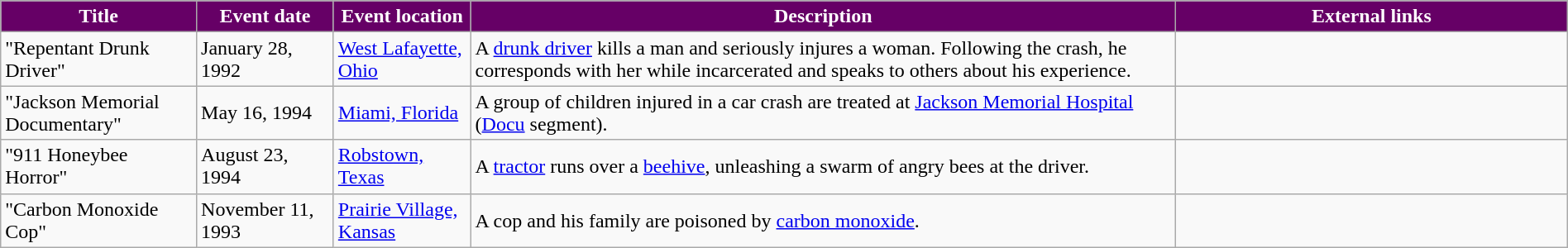<table class="wikitable" style="width: 100%;">
<tr>
<th style="background: #660066; color: #FFFFFF; width: 10%;">Title</th>
<th style="background: #660066; color: #FFFFFF; width: 7%;">Event date</th>
<th style="background: #660066; color: #FFFFFF; width: 7%;">Event location</th>
<th style="background: #660066; color: #FFFFFF; width: 36%;">Description</th>
<th style="background: #660066; color: #FFFFFF; width: 20%;">External links</th>
</tr>
<tr>
<td>"Repentant Drunk Driver"</td>
<td>January 28, 1992</td>
<td><a href='#'>West Lafayette, Ohio</a></td>
<td>A <a href='#'>drunk driver</a> kills a man and seriously injures a woman. Following the crash, he corresponds with her while incarcerated and speaks to others about his experience.</td>
<td></td>
</tr>
<tr>
<td>"Jackson Memorial Documentary"</td>
<td>May 16, 1994</td>
<td><a href='#'>Miami, Florida</a></td>
<td>A group of children injured in a car crash are treated at <a href='#'>Jackson Memorial Hospital</a> (<a href='#'>Docu</a> segment).</td>
<td></td>
</tr>
<tr>
<td>"911 Honeybee Horror"</td>
<td>August 23, 1994</td>
<td><a href='#'>Robstown, Texas</a></td>
<td>A <a href='#'>tractor</a> runs over a <a href='#'>beehive</a>, unleashing a swarm of angry bees at the driver.</td>
<td></td>
</tr>
<tr>
<td>"Carbon Monoxide Cop"</td>
<td>November 11, 1993</td>
<td><a href='#'>Prairie Village, Kansas</a></td>
<td>A cop and his family are poisoned by <a href='#'>carbon monoxide</a>.</td>
<td></td>
</tr>
</table>
